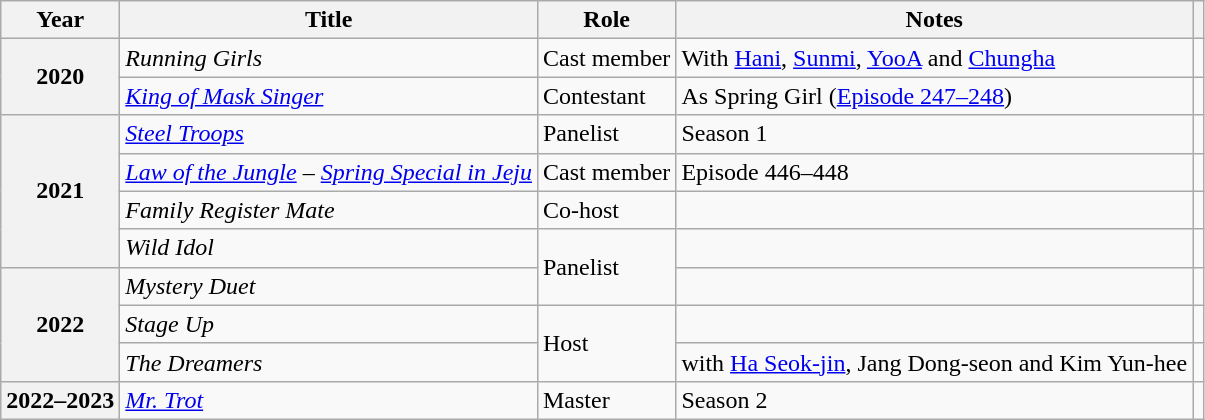<table class="wikitable plainrowheaders sortable">
<tr>
<th scope="col">Year</th>
<th scope="col">Title</th>
<th scope="col">Role</th>
<th scope="col">Notes</th>
<th scope="col" class="unsortable"></th>
</tr>
<tr>
<th scope="row" rowspan="2">2020</th>
<td><em>Running Girls</em></td>
<td>Cast member</td>
<td>With <a href='#'>Hani</a>, <a href='#'>Sunmi</a>, <a href='#'>YooA</a> and <a href='#'>Chungha</a></td>
<td style="text-align:center"></td>
</tr>
<tr>
<td><em><a href='#'>King of Mask Singer</a></em></td>
<td>Contestant</td>
<td>As Spring Girl (<a href='#'>Episode 247–248</a>)</td>
<td style="text-align:center"></td>
</tr>
<tr>
<th scope="row" rowspan="4">2021</th>
<td><em><a href='#'>Steel Troops</a></em></td>
<td>Panelist</td>
<td>Season 1</td>
<td style="text-align:center"></td>
</tr>
<tr>
<td><em><a href='#'>Law of the Jungle</a></em> – <em><a href='#'>Spring Special in Jeju</a></em></td>
<td>Cast member</td>
<td>Episode 446–448</td>
<td style="text-align:center"></td>
</tr>
<tr>
<td><em>Family Register Mate</em></td>
<td>Co-host</td>
<td></td>
<td style="text-align:center"></td>
</tr>
<tr>
<td><em>Wild Idol</em></td>
<td rowspan="2">Panelist</td>
<td></td>
<td style="text-align:center"></td>
</tr>
<tr>
<th scope="row" rowspan="3">2022</th>
<td><em>Mystery Duet</em></td>
<td></td>
<td style="text-align:center"></td>
</tr>
<tr>
<td><em>Stage Up</em></td>
<td rowspan="2">Host</td>
<td></td>
<td style="text-align:center"></td>
</tr>
<tr>
<td><em>The Dreamers</em></td>
<td>with <a href='#'>Ha Seok-jin</a>, Jang Dong-seon and Kim Yun-hee</td>
<td style="text-align:center"></td>
</tr>
<tr>
<th scope="row">2022–2023</th>
<td><em><a href='#'>Mr. Trot</a></em></td>
<td>Master</td>
<td>Season 2</td>
<td style="text-align:center"></td>
</tr>
</table>
